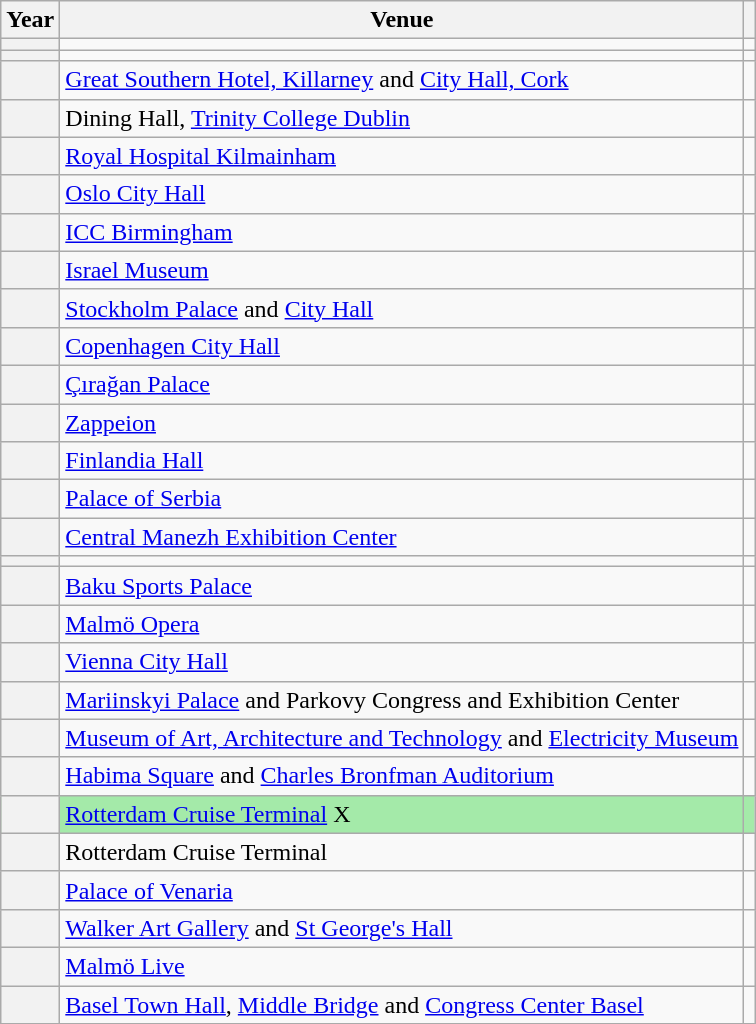<table class="wikitable plainrowheaders">
<tr>
<th scope="col">Year</th>
<th scope="col">Venue</th>
<th scope="col"></th>
</tr>
<tr>
<th scope="row"></th>
<td></td>
<td></td>
</tr>
<tr>
<th scope="row"></th>
<td></td>
<td></td>
</tr>
<tr>
<th scope="row"></th>
<td><a href='#'>Great Southern Hotel, Killarney</a> and <a href='#'>City Hall, Cork</a></td>
<td></td>
</tr>
<tr>
<th scope="row"></th>
<td>Dining Hall, <a href='#'>Trinity College Dublin</a></td>
<td></td>
</tr>
<tr>
<th scope="row"></th>
<td><a href='#'>Royal Hospital Kilmainham</a></td>
<td></td>
</tr>
<tr>
<th scope="row"></th>
<td><a href='#'>Oslo City Hall</a></td>
<td></td>
</tr>
<tr>
<th scope="row"></th>
<td><a href='#'>ICC Birmingham</a></td>
<td></td>
</tr>
<tr>
<th scope="row"></th>
<td><a href='#'>Israel Museum</a></td>
<td></td>
</tr>
<tr>
<th scope="row"></th>
<td><a href='#'>Stockholm Palace</a> and <a href='#'>City Hall</a></td>
<td></td>
</tr>
<tr>
<th scope="row"></th>
<td><a href='#'>Copenhagen City Hall</a></td>
<td></td>
</tr>
<tr>
<th scope="row"></th>
<td><a href='#'>Çırağan Palace</a></td>
<td></td>
</tr>
<tr>
<th scope="row"></th>
<td><a href='#'>Zappeion</a></td>
<td></td>
</tr>
<tr>
<th scope="row"></th>
<td><a href='#'>Finlandia Hall</a></td>
<td></td>
</tr>
<tr>
<th scope="row"></th>
<td><a href='#'>Palace of Serbia</a></td>
<td></td>
</tr>
<tr>
<th scope="row"></th>
<td><a href='#'>Central Manezh Exhibition Center</a></td>
<td></td>
</tr>
<tr>
<th scope="row"></th>
<td></td>
<td></td>
</tr>
<tr>
<th scope="row"></th>
<td><a href='#'>Baku Sports Palace</a></td>
<td></td>
</tr>
<tr>
<th scope="row"></th>
<td><a href='#'>Malmö Opera</a></td>
<td></td>
</tr>
<tr>
<th scope="row"></th>
<td><a href='#'>Vienna City Hall</a></td>
<td></td>
</tr>
<tr>
<th scope="row"></th>
<td><a href='#'>Mariinskyi Palace</a> and Parkovy Congress and Exhibition Center</td>
<td></td>
</tr>
<tr>
<th scope="row"></th>
<td><a href='#'>Museum of Art, Architecture and Technology</a> and <a href='#'>Electricity Museum</a></td>
<td></td>
</tr>
<tr>
<th scope="row"></th>
<td><a href='#'>Habima Square</a> and <a href='#'>Charles Bronfman Auditorium</a></td>
<td></td>
</tr>
<tr bgcolor=#A4EAA9>
<th scope="row"></th>
<td><a href='#'>Rotterdam Cruise Terminal</a> X</td>
<td></td>
</tr>
<tr>
<th scope="row"></th>
<td>Rotterdam Cruise Terminal</td>
<td></td>
</tr>
<tr>
<th scope="row"></th>
<td><a href='#'>Palace of Venaria</a></td>
<td></td>
</tr>
<tr>
<th scope="row"></th>
<td><a href='#'>Walker Art Gallery</a> and <a href='#'>St George's Hall</a></td>
<td></td>
</tr>
<tr>
<th scope="row"></th>
<td><a href='#'>Malmö Live</a></td>
<td></td>
</tr>
<tr>
<th scope="row"></th>
<td><a href='#'>Basel Town Hall</a>, <a href='#'>Middle Bridge</a> and <a href='#'>Congress Center Basel</a></td>
<td></td>
</tr>
</table>
